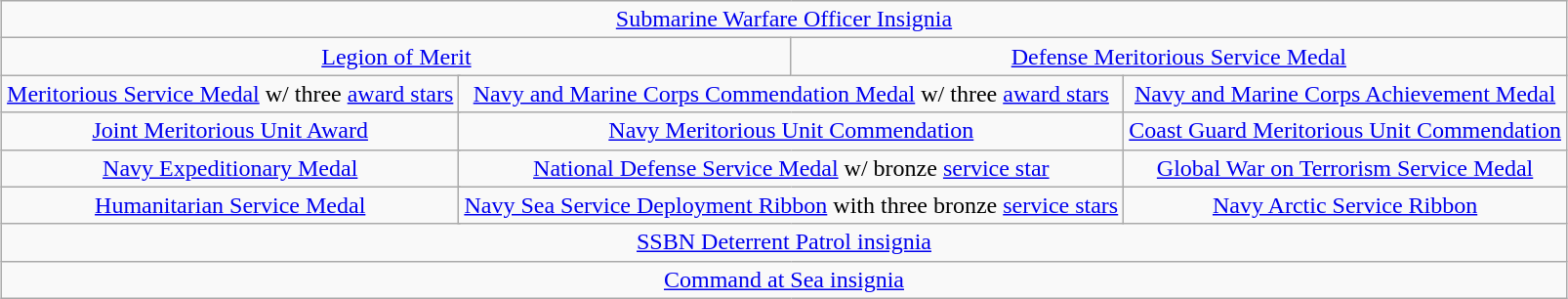<table class="wikitable" style="margin:1em auto; text-align:center;">
<tr>
<td colspan="6"><a href='#'>Submarine Warfare Officer Insignia</a></td>
</tr>
<tr>
<td colspan="3"><a href='#'>Legion of Merit</a></td>
<td colspan="3"><a href='#'>Defense Meritorious Service Medal</a></td>
</tr>
<tr>
<td colspan="2"><a href='#'>Meritorious Service Medal</a> w/ three <a href='#'>award stars</a></td>
<td colspan="2"><a href='#'>Navy and Marine Corps Commendation Medal</a> w/ three <a href='#'>award stars</a></td>
<td colspan="2"><a href='#'>Navy and Marine Corps Achievement Medal</a></td>
</tr>
<tr>
<td colspan="2"><a href='#'>Joint Meritorious Unit Award</a></td>
<td colspan="2"><a href='#'>Navy Meritorious Unit Commendation</a></td>
<td colspan="2"><a href='#'>Coast Guard Meritorious Unit Commendation</a></td>
</tr>
<tr>
<td colspan="2"><a href='#'>Navy Expeditionary Medal</a></td>
<td colspan="2"><a href='#'>National Defense Service Medal</a> w/ bronze <a href='#'>service star</a></td>
<td colspan="2"><a href='#'>Global War on Terrorism Service Medal</a></td>
</tr>
<tr>
<td colspan="2"><a href='#'>Humanitarian Service Medal</a></td>
<td colspan="2"><a href='#'>Navy Sea Service Deployment Ribbon</a> with three bronze <a href='#'>service stars</a></td>
<td colspan="2"><a href='#'>Navy Arctic Service Ribbon</a></td>
</tr>
<tr>
<td colspan="6"><a href='#'>SSBN Deterrent Patrol insignia</a></td>
</tr>
<tr>
<td colspan="6"><a href='#'>Command at Sea insignia</a></td>
</tr>
</table>
